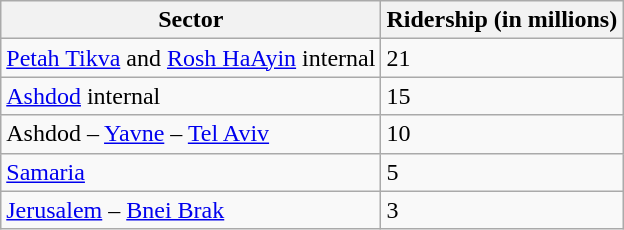<table class="wikitable">
<tr>
<th>Sector</th>
<th>Ridership (in millions)</th>
</tr>
<tr>
<td><a href='#'>Petah Tikva</a> and <a href='#'>Rosh HaAyin</a> internal</td>
<td>21</td>
</tr>
<tr>
<td><a href='#'>Ashdod</a> internal</td>
<td>15</td>
</tr>
<tr>
<td>Ashdod – <a href='#'>Yavne</a> – <a href='#'>Tel Aviv</a></td>
<td>10</td>
</tr>
<tr>
<td><a href='#'>Samaria</a></td>
<td>5</td>
</tr>
<tr>
<td><a href='#'>Jerusalem</a> – <a href='#'>Bnei Brak</a></td>
<td>3</td>
</tr>
</table>
